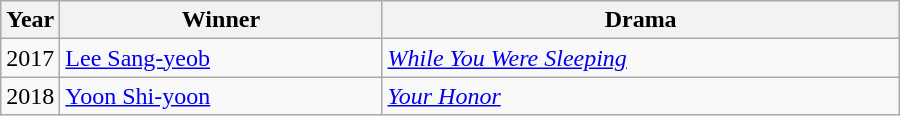<table class="wikitable" style="width:600px">
<tr>
<th width=10>Year</th>
<th>Winner</th>
<th>Drama</th>
</tr>
<tr>
<td>2017</td>
<td><a href='#'>Lee Sang-yeob</a></td>
<td><em><a href='#'>While You Were Sleeping</a></em></td>
</tr>
<tr>
<td>2018</td>
<td><a href='#'>Yoon Shi-yoon</a></td>
<td><em><a href='#'>Your Honor</a></em></td>
</tr>
</table>
